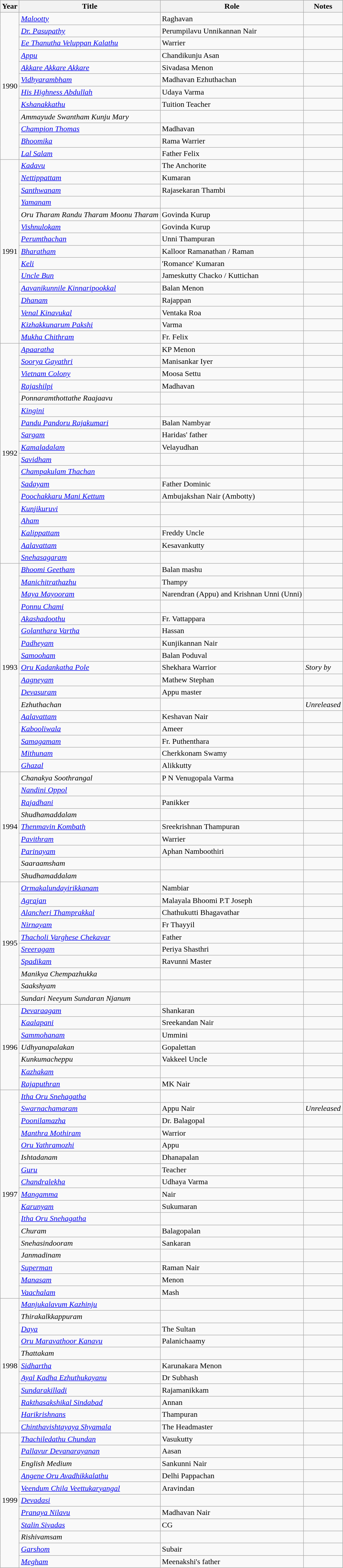<table class="wikitable sortable">
<tr>
<th scope="col">Year</th>
<th scope="col">Title</th>
<th scope="col">Role</th>
<th scope="col" class="unsortable">Notes</th>
</tr>
<tr>
<td rowspan=12>1990</td>
<td><em><a href='#'>Malootty</a></em></td>
<td>Raghavan</td>
<td></td>
</tr>
<tr>
<td><em><a href='#'>Dr. Pasupathy</a></em></td>
<td>Perumpilavu Unnikannan Nair</td>
<td></td>
</tr>
<tr>
<td><em><a href='#'>Ee Thanutha Veluppan Kalathu</a></em></td>
<td>Warrier</td>
<td></td>
</tr>
<tr>
<td><em><a href='#'>Appu</a></em></td>
<td>Chandikunju Asan</td>
<td></td>
</tr>
<tr>
<td><em><a href='#'>Akkare Akkare Akkare</a></em></td>
<td>Sivadasa Menon</td>
<td></td>
</tr>
<tr>
<td><em><a href='#'>Vidhyarambham</a></em></td>
<td>Madhavan Ezhuthachan</td>
<td></td>
</tr>
<tr>
<td><em><a href='#'>His Highness Abdullah</a></em></td>
<td>Udaya Varma</td>
<td></td>
</tr>
<tr>
<td><em><a href='#'>Kshanakkathu</a></em></td>
<td>Tuition Teacher</td>
<td></td>
</tr>
<tr>
<td><em>Ammayude Swantham Kunju Mary</em></td>
<td></td>
<td></td>
</tr>
<tr>
<td><em><a href='#'>Champion Thomas</a></em></td>
<td>Madhavan</td>
<td></td>
</tr>
<tr>
<td><em><a href='#'>Bhoomika</a></em></td>
<td>Rama Warrier</td>
<td></td>
</tr>
<tr>
<td><em><a href='#'>Lal Salam</a></em></td>
<td>Father Felix</td>
<td></td>
</tr>
<tr>
<td rowspan=15>1991</td>
<td><em><a href='#'>Kadavu</a></em></td>
<td>The Anchorite</td>
<td></td>
</tr>
<tr>
<td><em><a href='#'>Nettippattam</a></em></td>
<td>Kumaran</td>
<td></td>
</tr>
<tr>
<td><em><a href='#'>Santhwanam</a></em></td>
<td>Rajasekaran Thambi</td>
<td></td>
</tr>
<tr>
<td><em><a href='#'>Yamanam</a></em></td>
<td></td>
<td></td>
</tr>
<tr>
<td><em>Oru Tharam Randu Tharam Moonu Tharam</em></td>
<td>Govinda Kurup</td>
<td></td>
</tr>
<tr>
<td><em><a href='#'>Vishnulokam</a></em></td>
<td>Govinda Kurup</td>
<td></td>
</tr>
<tr>
<td><em><a href='#'>Perumthachan</a></em></td>
<td>Unni Thampuran</td>
<td></td>
</tr>
<tr>
<td><em><a href='#'>Bharatham</a></em></td>
<td>Kalloor Ramanathan / Raman</td>
<td></td>
</tr>
<tr>
<td><em><a href='#'>Keli</a></em></td>
<td>'Romance' Kumaran</td>
<td></td>
</tr>
<tr>
<td><em><a href='#'>Uncle Bun</a></em></td>
<td>Jameskutty Chacko / Kuttichan</td>
<td></td>
</tr>
<tr>
<td><em><a href='#'>Aavanikunnile Kinnaripookkal</a></em></td>
<td>Balan Menon</td>
<td></td>
</tr>
<tr>
<td><em><a href='#'>Dhanam</a></em></td>
<td>Rajappan</td>
<td></td>
</tr>
<tr>
<td><em><a href='#'>Venal Kinavukal</a></em></td>
<td>Ventaka Roa</td>
<td></td>
</tr>
<tr>
<td><em><a href='#'>Kizhakkunarum Pakshi</a></em></td>
<td>Varma</td>
<td></td>
</tr>
<tr>
<td><em><a href='#'>Mukha Chithram</a></em></td>
<td>Fr. Felix</td>
<td></td>
</tr>
<tr>
<td rowspan=18>1992</td>
<td><em><a href='#'>Apaaratha</a></em></td>
<td>KP Menon</td>
<td></td>
</tr>
<tr>
<td><em><a href='#'>Soorya Gayathri</a></em></td>
<td>Manisankar Iyer</td>
<td></td>
</tr>
<tr>
<td><em><a href='#'>Vietnam Colony</a></em></td>
<td>Moosa Settu</td>
<td></td>
</tr>
<tr>
<td><em><a href='#'>Rajashilpi</a></em></td>
<td>Madhavan</td>
<td></td>
</tr>
<tr>
<td><em>Ponnaramthottathe Raajaavu</em></td>
<td></td>
<td></td>
</tr>
<tr>
<td><em><a href='#'>Kingini</a></em></td>
<td></td>
<td></td>
</tr>
<tr>
<td><em><a href='#'>Pandu Pandoru Rajakumari</a></em></td>
<td>Balan Nambyar</td>
<td></td>
</tr>
<tr>
<td><em><a href='#'>Sargam</a></em></td>
<td>Haridas' father</td>
<td></td>
</tr>
<tr>
<td><em><a href='#'>Kamaladalam</a></em></td>
<td>Velayudhan</td>
<td></td>
</tr>
<tr>
<td><em><a href='#'>Savidham</a></em></td>
<td></td>
<td></td>
</tr>
<tr>
<td><em><a href='#'>Champakulam Thachan</a></em></td>
<td></td>
<td></td>
</tr>
<tr>
<td><em><a href='#'>Sadayam</a></em></td>
<td>Father Dominic</td>
<td></td>
</tr>
<tr>
<td><em><a href='#'>Poochakkaru Mani Kettum</a></em></td>
<td>Ambujakshan Nair (Ambotty)</td>
<td></td>
</tr>
<tr>
<td><em><a href='#'>Kunjikuruvi</a></em></td>
<td></td>
<td></td>
</tr>
<tr>
<td><em><a href='#'>Aham</a></em></td>
<td></td>
<td></td>
</tr>
<tr>
<td><em><a href='#'>Kalippattam</a></em></td>
<td>Freddy Uncle</td>
<td></td>
</tr>
<tr>
<td><em><a href='#'>Aalavattam</a></em></td>
<td>Kesavankutty</td>
<td></td>
</tr>
<tr>
<td><em><a href='#'>Snehasagaram</a></em></td>
<td></td>
<td></td>
</tr>
<tr>
<td rowspan=17>1993</td>
<td><em><a href='#'>Bhoomi Geetham</a></em></td>
<td>Balan mashu</td>
<td></td>
</tr>
<tr>
<td><em><a href='#'>Manichitrathazhu</a></em></td>
<td>Thampy</td>
<td></td>
</tr>
<tr>
<td><em><a href='#'>Maya Mayooram</a></em></td>
<td>Narendran (Appu) and Krishnan Unni (Unni)</td>
<td></td>
</tr>
<tr>
<td><em><a href='#'>Ponnu Chami</a></em></td>
<td></td>
<td></td>
</tr>
<tr>
<td><em><a href='#'>Akashadoothu</a></em></td>
<td>Fr. Vattappara</td>
<td></td>
</tr>
<tr>
<td><em><a href='#'>Golanthara Vartha</a></em></td>
<td>Hassan</td>
<td></td>
</tr>
<tr>
<td><em><a href='#'>Padheyam</a></em></td>
<td>Kunjikannan Nair</td>
<td></td>
</tr>
<tr>
<td><em><a href='#'>Samooham</a></em></td>
<td>Balan Poduval</td>
<td></td>
</tr>
<tr>
<td><em><a href='#'>Oru Kadankatha Pole</a></em></td>
<td>Shekhara Warrior</td>
<td><em>Story by</em></td>
</tr>
<tr>
<td><em><a href='#'>Aagneyam</a></em></td>
<td>Mathew Stephan</td>
<td></td>
</tr>
<tr>
<td><em><a href='#'>Devasuram</a></em></td>
<td>Appu master</td>
<td></td>
</tr>
<tr>
<td><em>Ezhuthachan</em></td>
<td></td>
<td><em>Unreleased</em></td>
</tr>
<tr>
<td><em><a href='#'>Aalavattam</a></em></td>
<td>Keshavan Nair</td>
<td></td>
</tr>
<tr>
<td><em><a href='#'>Kabooliwala</a></em></td>
<td>Ameer</td>
<td></td>
</tr>
<tr>
<td><em><a href='#'>Samagamam</a></em></td>
<td>Fr. Puthenthara</td>
<td></td>
</tr>
<tr>
<td><em><a href='#'>Mithunam</a></em></td>
<td>Cherkkonam Swamy</td>
<td></td>
</tr>
<tr>
<td><em><a href='#'>Ghazal</a></em></td>
<td>Alikkutty</td>
<td></td>
</tr>
<tr>
<td rowspan=9>1994</td>
<td><em>Chanakya Soothrangal</em></td>
<td>P N Venugopala Varma</td>
<td></td>
</tr>
<tr>
<td><em><a href='#'>Nandini Oppol</a></em></td>
<td></td>
<td></td>
</tr>
<tr>
<td><em><a href='#'>Rajadhani</a></em></td>
<td>Panikker</td>
<td></td>
</tr>
<tr>
<td><em>Shudhamaddalam</em></td>
<td></td>
<td></td>
</tr>
<tr>
<td><em><a href='#'>Thenmavin Kombath</a></em></td>
<td>Sreekrishnan Thampuran</td>
<td></td>
</tr>
<tr>
<td><em><a href='#'>Pavithram</a></em></td>
<td>Warrier</td>
<td></td>
</tr>
<tr>
<td><em><a href='#'>Parinayam</a></em></td>
<td>Aphan Namboothiri</td>
<td></td>
</tr>
<tr>
<td><em>Saaraamsham</em></td>
<td></td>
<td></td>
</tr>
<tr>
<td><em>Shudhamaddalam</em></td>
<td></td>
<td></td>
</tr>
<tr>
<td rowspan=10>1995</td>
<td><em><a href='#'>Ormakalundayirikkanam</a></em></td>
<td>Nambiar</td>
<td></td>
</tr>
<tr>
<td><em><a href='#'>Agrajan</a></em></td>
<td>Malayala Bhoomi P.T Joseph</td>
<td></td>
</tr>
<tr>
<td><em><a href='#'>Alancheri Thamprakkal</a></em></td>
<td>Chathukutti Bhagavathar</td>
<td></td>
</tr>
<tr>
<td><em><a href='#'>Nirnayam</a></em></td>
<td>Fr Thayyil</td>
<td></td>
</tr>
<tr>
<td><em><a href='#'>Thacholi Varghese Chekavar</a></em></td>
<td>Father</td>
<td></td>
</tr>
<tr>
<td><em><a href='#'>Sreeragam</a></em></td>
<td>Periya Shasthri</td>
<td></td>
</tr>
<tr>
<td><em><a href='#'>Spadikam</a></em></td>
<td>Ravunni Master</td>
<td></td>
</tr>
<tr>
<td><em>Manikya Chempazhukka</em></td>
<td></td>
<td></td>
</tr>
<tr>
<td><em>Saakshyam</em></td>
<td></td>
<td></td>
</tr>
<tr>
<td><em>Sundari Neeyum Sundaran Njanum</em></td>
<td></td>
<td></td>
</tr>
<tr>
<td rowspan=7>1996</td>
<td><em><a href='#'>Devaraagam</a></em></td>
<td>Shankaran</td>
<td></td>
</tr>
<tr>
<td><em><a href='#'>Kaalapani</a></em></td>
<td>Sreekandan Nair</td>
<td></td>
</tr>
<tr>
<td><em><a href='#'>Sammohanam</a></em></td>
<td>Ummini</td>
<td></td>
</tr>
<tr>
<td><em>Udhyanapalakan</em></td>
<td>Gopalettan</td>
<td></td>
</tr>
<tr>
<td><em>Kunkumacheppu</em></td>
<td>Vakkeel Uncle</td>
<td></td>
</tr>
<tr>
<td><em><a href='#'>Kazhakam</a></em></td>
<td></td>
<td></td>
</tr>
<tr>
<td><em><a href='#'>Rajaputhran</a></em></td>
<td>MK Nair</td>
<td></td>
</tr>
<tr>
<td rowspan=17>1997</td>
<td><em><a href='#'>Itha Oru Snehagatha</a></em></td>
<td></td>
<td></td>
</tr>
<tr>
<td><em><a href='#'>Swarnachamaram</a></em></td>
<td>Appu Nair</td>
<td><em>Unreleased</em></td>
</tr>
<tr>
<td><em><a href='#'>Poonilamazha</a></em></td>
<td>Dr. Balagopal</td>
<td></td>
</tr>
<tr>
<td><em><a href='#'>Manthra Mothiram</a></em></td>
<td>Warrior</td>
<td></td>
</tr>
<tr>
<td><em><a href='#'>Oru Yathramozhi</a></em></td>
<td>Appu</td>
<td></td>
</tr>
<tr>
<td><em>Ishtadanam</em></td>
<td>Dhanapalan</td>
<td></td>
</tr>
<tr>
<td><em><a href='#'>Guru</a></em></td>
<td>Teacher</td>
<td></td>
</tr>
<tr>
<td><em><a href='#'>Chandralekha</a></em></td>
<td>Udhaya Varma</td>
<td></td>
</tr>
<tr>
<td><em><a href='#'>Mangamma</a></em></td>
<td>Nair</td>
<td></td>
</tr>
<tr>
<td><em><a href='#'>Karunyam</a></em></td>
<td>Sukumaran</td>
<td></td>
</tr>
<tr>
<td><em><a href='#'>Itha Oru Snehagatha</a></em></td>
<td></td>
<td></td>
</tr>
<tr>
<td><em>Churam</em></td>
<td>Balagopalan</td>
<td></td>
</tr>
<tr>
<td><em>Snehasindooram</em></td>
<td>Sankaran</td>
<td></td>
</tr>
<tr>
<td><em>Janmadinam</em></td>
<td></td>
<td></td>
</tr>
<tr>
<td><em><a href='#'>Superman</a></em></td>
<td>Raman Nair</td>
<td></td>
</tr>
<tr>
<td><em><a href='#'>Manasam</a></em></td>
<td>Menon</td>
<td></td>
</tr>
<tr>
<td><em><a href='#'>Vaachalam</a></em></td>
<td>Mash</td>
<td></td>
</tr>
<tr>
<td rowspan=11>1998</td>
<td><em><a href='#'>Manjukalavum Kazhinju</a></em></td>
<td></td>
<td></td>
</tr>
<tr>
<td><em>Thirakalkkappuram</em></td>
<td></td>
<td></td>
</tr>
<tr>
<td><em><a href='#'>Daya</a></em></td>
<td>The Sultan</td>
<td></td>
</tr>
<tr>
<td><em><a href='#'>Oru Maravathoor Kanavu</a></em></td>
<td>Palanichaamy</td>
<td></td>
</tr>
<tr>
<td><em>Thattakam</em></td>
<td></td>
<td></td>
</tr>
<tr>
<td><em><a href='#'>Sidhartha</a></em></td>
<td>Karunakara Menon</td>
<td></td>
</tr>
<tr>
<td><em><a href='#'>Ayal Kadha Ezhuthukayanu</a></em></td>
<td>Dr Subhash</td>
<td></td>
</tr>
<tr>
<td><em><a href='#'>Sundarakilladi</a></em></td>
<td>Rajamanikkam</td>
<td></td>
</tr>
<tr>
<td><em><a href='#'>Rakthasakshikal Sindabad</a></em></td>
<td>Annan</td>
<td></td>
</tr>
<tr>
<td><em><a href='#'>Harikrishnans</a></em></td>
<td>Thampuran</td>
<td></td>
</tr>
<tr>
<td><em><a href='#'>Chinthavishtayaya Shyamala</a></em></td>
<td>The Headmaster</td>
<td></td>
</tr>
<tr>
<td rowspan=11>1999</td>
<td><em><a href='#'>Thachiledathu Chundan</a></em></td>
<td>Vasukutty</td>
<td></td>
</tr>
<tr>
<td><em><a href='#'>Pallavur Devanarayanan</a></em></td>
<td>Aasan</td>
<td></td>
</tr>
<tr>
<td><em>English Medium</em></td>
<td>Sankunni Nair</td>
<td></td>
</tr>
<tr>
<td><em><a href='#'>Angene Oru Avadhikkalathu</a></em></td>
<td>Delhi Pappachan</td>
<td></td>
</tr>
<tr>
<td><em><a href='#'>Veendum Chila Veettukaryangal</a></em></td>
<td>Aravindan</td>
<td></td>
</tr>
<tr>
<td><em><a href='#'>Devadasi</a></em></td>
<td></td>
<td></td>
</tr>
<tr>
<td><em><a href='#'>Pranaya Nilavu</a></em></td>
<td>Madhavan Nair</td>
<td></td>
</tr>
<tr>
<td><em><a href='#'>Stalin Sivadas</a></em></td>
<td>CG</td>
<td></td>
</tr>
<tr>
<td><em>Rishivamsam</em></td>
<td></td>
<td></td>
</tr>
<tr>
<td><em><a href='#'>Garshom</a></em></td>
<td>Subair</td>
<td></td>
</tr>
<tr>
<td><em><a href='#'>Megham</a></em></td>
<td>Meenakshi's father</td>
<td></td>
</tr>
</table>
